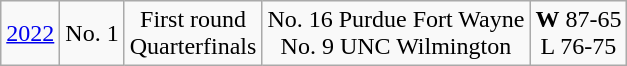<table class="wikitable">
<tr align="center">
<td><a href='#'>2022</a></td>
<td>No. 1</td>
<td>First round<br> Quarterfinals</td>
<td>No. 16 Purdue Fort Wayne<br>No. 9 UNC Wilmington</td>
<td><strong>W</strong> 87-65<br> L 76-75</td>
</tr>
</table>
